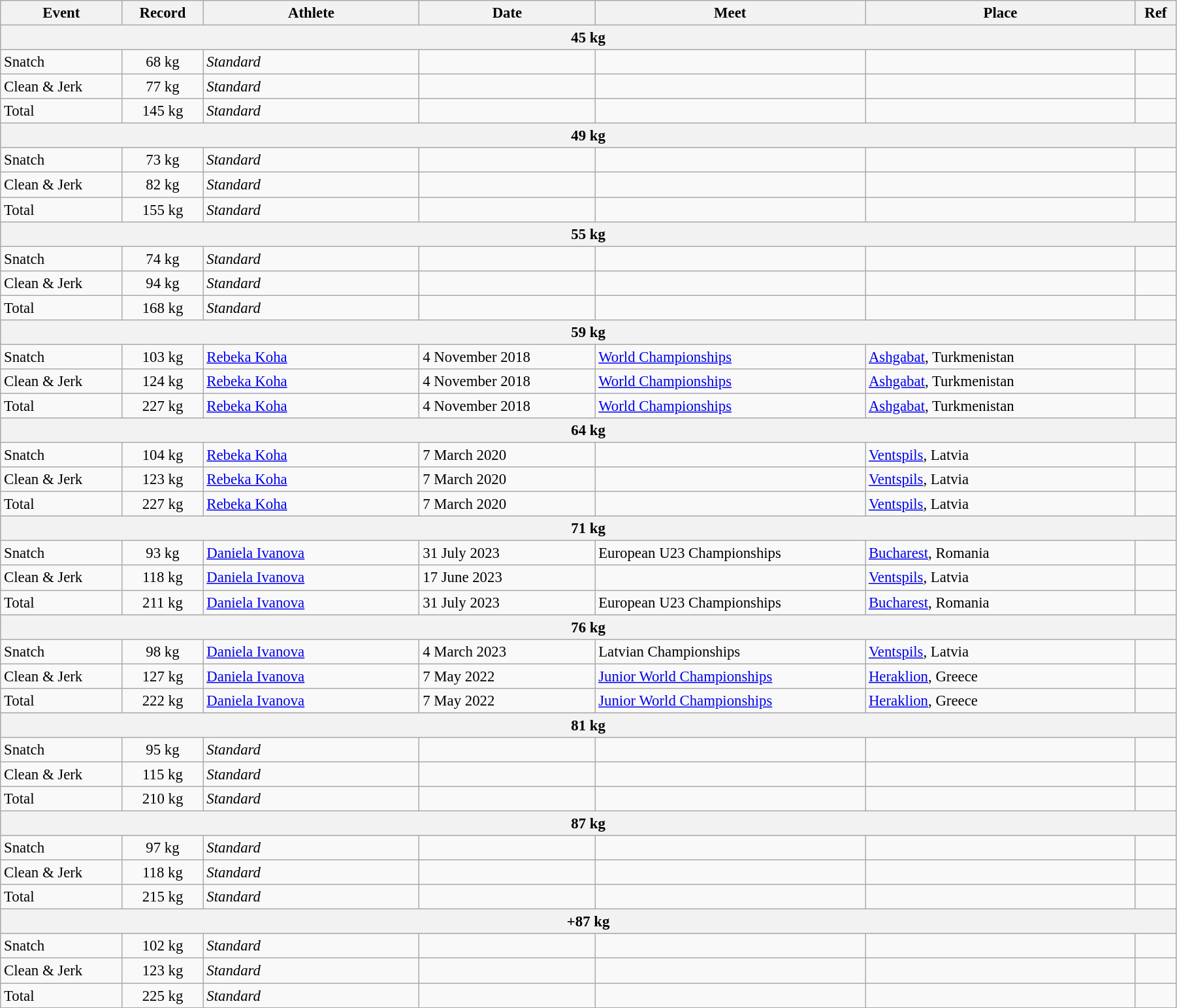<table class="wikitable" style="font-size:95%; width: 95%;">
<tr>
<th width=9%>Event</th>
<th width=6%>Record</th>
<th width=16%>Athlete</th>
<th width=13%>Date</th>
<th width=20%>Meet</th>
<th width=20%>Place</th>
<th width=3%>Ref</th>
</tr>
<tr bgcolor="#DDDDDD">
<th colspan="7">45 kg</th>
</tr>
<tr>
<td>Snatch</td>
<td align=center>68 kg</td>
<td><em>Standard</em></td>
<td></td>
<td></td>
<td></td>
<td></td>
</tr>
<tr>
<td>Clean & Jerk</td>
<td align=center>77 kg</td>
<td><em>Standard</em></td>
<td></td>
<td></td>
<td></td>
<td></td>
</tr>
<tr>
<td>Total</td>
<td align=center>145 kg</td>
<td><em>Standard</em></td>
<td></td>
<td></td>
<td></td>
<td></td>
</tr>
<tr bgcolor="#DDDDDD">
<th colspan="7">49 kg</th>
</tr>
<tr>
<td>Snatch</td>
<td align=center>73 kg</td>
<td><em>Standard</em></td>
<td></td>
<td></td>
<td></td>
<td></td>
</tr>
<tr>
<td>Clean & Jerk</td>
<td align=center>82 kg</td>
<td><em>Standard</em></td>
<td></td>
<td></td>
<td></td>
<td></td>
</tr>
<tr>
<td>Total</td>
<td align=center>155 kg</td>
<td><em>Standard</em></td>
<td></td>
<td></td>
<td></td>
<td></td>
</tr>
<tr bgcolor="#DDDDDD">
<th colspan="7">55 kg</th>
</tr>
<tr>
<td>Snatch</td>
<td align=center>74 kg</td>
<td><em>Standard</em></td>
<td></td>
<td></td>
<td></td>
<td></td>
</tr>
<tr>
<td>Clean & Jerk</td>
<td align=center>94 kg</td>
<td><em>Standard</em></td>
<td></td>
<td></td>
<td></td>
<td></td>
</tr>
<tr>
<td>Total</td>
<td align=center>168 kg</td>
<td><em>Standard</em></td>
<td></td>
<td></td>
<td></td>
<td></td>
</tr>
<tr bgcolor="#DDDDDD">
<th colspan="7">59 kg</th>
</tr>
<tr>
<td>Snatch</td>
<td align=center>103 kg</td>
<td><a href='#'>Rebeka Koha</a></td>
<td>4 November 2018</td>
<td><a href='#'>World Championships</a></td>
<td><a href='#'>Ashgabat</a>, Turkmenistan</td>
<td></td>
</tr>
<tr>
<td>Clean & Jerk</td>
<td align=center>124 kg</td>
<td><a href='#'>Rebeka Koha</a></td>
<td>4 November 2018</td>
<td><a href='#'>World Championships</a></td>
<td><a href='#'>Ashgabat</a>, Turkmenistan</td>
<td></td>
</tr>
<tr>
<td>Total</td>
<td align=center>227 kg</td>
<td><a href='#'>Rebeka Koha</a></td>
<td>4 November 2018</td>
<td><a href='#'>World Championships</a></td>
<td><a href='#'>Ashgabat</a>, Turkmenistan</td>
<td></td>
</tr>
<tr bgcolor="#DDDDDD">
<th colspan="7">64 kg</th>
</tr>
<tr>
<td>Snatch</td>
<td align=center>104 kg</td>
<td><a href='#'>Rebeka Koha</a></td>
<td>7 March 2020</td>
<td></td>
<td><a href='#'>Ventspils</a>, Latvia</td>
<td></td>
</tr>
<tr>
<td>Clean & Jerk</td>
<td align=center>123 kg</td>
<td><a href='#'>Rebeka Koha</a></td>
<td>7 March 2020</td>
<td></td>
<td><a href='#'>Ventspils</a>, Latvia</td>
<td></td>
</tr>
<tr>
<td>Total</td>
<td align=center>227 kg</td>
<td><a href='#'>Rebeka Koha</a></td>
<td>7 March 2020</td>
<td></td>
<td><a href='#'>Ventspils</a>, Latvia</td>
<td></td>
</tr>
<tr bgcolor="#DDDDDD">
<th colspan="7">71 kg</th>
</tr>
<tr>
<td>Snatch</td>
<td align=center>93 kg</td>
<td><a href='#'>Daniela Ivanova</a></td>
<td>31 July 2023</td>
<td>European U23 Championships</td>
<td><a href='#'>Bucharest</a>, Romania</td>
<td></td>
</tr>
<tr>
<td>Clean & Jerk</td>
<td align=center>118 kg</td>
<td><a href='#'>Daniela Ivanova</a></td>
<td>17 June 2023</td>
<td></td>
<td><a href='#'>Ventspils</a>, Latvia</td>
<td></td>
</tr>
<tr>
<td>Total</td>
<td align=center>211 kg</td>
<td><a href='#'>Daniela Ivanova</a></td>
<td>31 July 2023</td>
<td>European U23 Championships</td>
<td><a href='#'>Bucharest</a>, Romania</td>
<td></td>
</tr>
<tr bgcolor="#DDDDDD">
<th colspan="7">76 kg</th>
</tr>
<tr>
<td>Snatch</td>
<td align=center>98 kg</td>
<td><a href='#'>Daniela Ivanova</a></td>
<td>4 March 2023</td>
<td>Latvian Championships</td>
<td><a href='#'>Ventspils</a>, Latvia</td>
<td></td>
</tr>
<tr>
<td>Clean & Jerk</td>
<td align=center>127 kg</td>
<td><a href='#'>Daniela Ivanova</a></td>
<td>7 May 2022</td>
<td><a href='#'>Junior World Championships</a></td>
<td><a href='#'>Heraklion</a>, Greece</td>
<td></td>
</tr>
<tr>
<td>Total</td>
<td align=center>222 kg</td>
<td><a href='#'>Daniela Ivanova</a></td>
<td>7 May 2022</td>
<td><a href='#'>Junior World Championships</a></td>
<td><a href='#'>Heraklion</a>, Greece</td>
<td></td>
</tr>
<tr bgcolor="#DDDDDD">
<th colspan="7">81 kg</th>
</tr>
<tr>
<td>Snatch</td>
<td align=center>95 kg</td>
<td><em>Standard</em></td>
<td></td>
<td></td>
<td></td>
<td></td>
</tr>
<tr>
<td>Clean & Jerk</td>
<td align=center>115 kg</td>
<td><em>Standard</em></td>
<td></td>
<td></td>
<td></td>
<td></td>
</tr>
<tr>
<td>Total</td>
<td align=center>210 kg</td>
<td><em>Standard</em></td>
<td></td>
<td></td>
<td></td>
<td></td>
</tr>
<tr bgcolor="#DDDDDD">
<th colspan="7">87 kg</th>
</tr>
<tr>
<td>Snatch</td>
<td align=center>97 kg</td>
<td><em>Standard</em></td>
<td></td>
<td></td>
<td></td>
<td></td>
</tr>
<tr>
<td>Clean & Jerk</td>
<td align=center>118 kg</td>
<td><em>Standard</em></td>
<td></td>
<td></td>
<td></td>
<td></td>
</tr>
<tr>
<td>Total</td>
<td align=center>215 kg</td>
<td><em>Standard</em></td>
<td></td>
<td></td>
<td></td>
<td></td>
</tr>
<tr bgcolor="#DDDDDD">
<th colspan="7">+87 kg</th>
</tr>
<tr>
<td>Snatch</td>
<td align=center>102 kg</td>
<td><em>Standard</em></td>
<td></td>
<td></td>
<td></td>
<td></td>
</tr>
<tr>
<td>Clean & Jerk</td>
<td align=center>123 kg</td>
<td><em>Standard</em></td>
<td></td>
<td></td>
<td></td>
<td></td>
</tr>
<tr>
<td>Total</td>
<td align=center>225 kg</td>
<td><em>Standard</em></td>
<td></td>
<td></td>
<td></td>
<td></td>
</tr>
</table>
